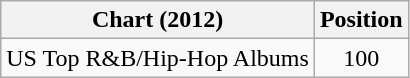<table class="wikitable sortable plainrowheaders">
<tr>
<th>Chart (2012)</th>
<th>Position</th>
</tr>
<tr>
<td>US Top R&B/Hip-Hop Albums</td>
<td style="text-align:center;">100</td>
</tr>
</table>
